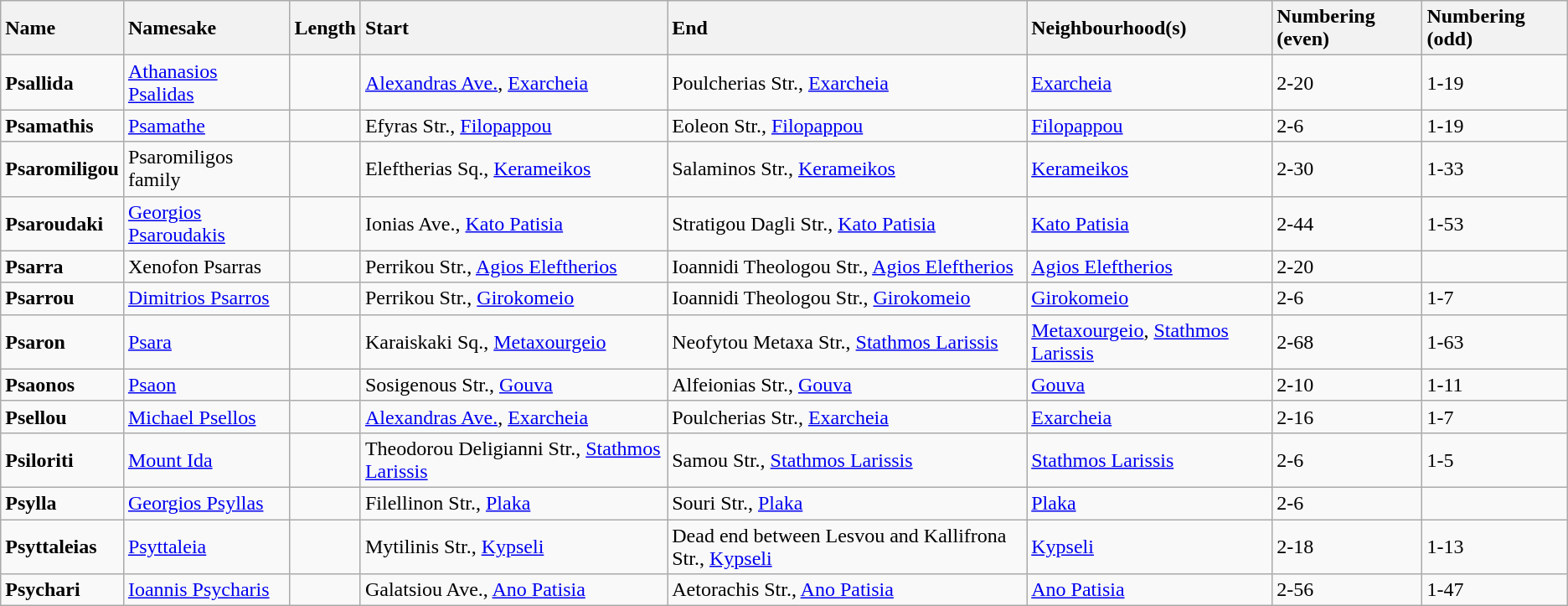<table class="wikitable sortable">
<tr>
<th style="text-align:left;">Name</th>
<th style="text-align:left;">Namesake</th>
<th style="text-align:left;">Length</th>
<th style="text-align:left;">Start</th>
<th style="text-align:left;">End</th>
<th style="text-align:left;">Neighbourhood(s)</th>
<th style="text-align:left;">Numbering (even)</th>
<th style="text-align:left;">Numbering (odd)</th>
</tr>
<tr class="sort">
<td><strong>Psallida</strong><br></td>
<td><a href='#'>Athanasios Psalidas</a></td>
<td></td>
<td><a href='#'>Alexandras Ave.</a>, <a href='#'>Exarcheia</a></td>
<td>Poulcherias Str., <a href='#'>Exarcheia</a></td>
<td><a href='#'>Exarcheia</a></td>
<td>2-20</td>
<td>1-19</td>
</tr>
<tr>
<td><strong>Psamathis</strong><br></td>
<td><a href='#'>Psamathe</a></td>
<td></td>
<td>Efyras Str., <a href='#'>Filopappou</a></td>
<td>Eoleon Str., <a href='#'>Filopappou</a></td>
<td><a href='#'>Filopappou</a></td>
<td>2-6</td>
<td>1-19</td>
</tr>
<tr>
<td><strong>Psaromiligou</strong><br></td>
<td>Psaromiligos family</td>
<td></td>
<td>Eleftherias Sq., <a href='#'>Kerameikos</a></td>
<td>Salaminos Str., <a href='#'>Kerameikos</a></td>
<td><a href='#'>Kerameikos</a></td>
<td>2-30</td>
<td>1-33</td>
</tr>
<tr>
<td><strong>Psaroudaki</strong><br></td>
<td><a href='#'>Georgios Psaroudakis</a></td>
<td></td>
<td>Ionias Ave., <a href='#'>Kato Patisia</a></td>
<td>Stratigou Dagli Str., <a href='#'>Kato Patisia</a></td>
<td><a href='#'>Kato Patisia</a></td>
<td>2-44</td>
<td>1-53</td>
</tr>
<tr>
<td><strong>Psarra</strong><br></td>
<td>Xenofon Psarras</td>
<td></td>
<td>Perrikou Str., <a href='#'>Agios Eleftherios</a></td>
<td>Ioannidi Theologou Str., <a href='#'>Agios Eleftherios</a></td>
<td><a href='#'>Agios Eleftherios</a></td>
<td>2-20</td>
<td></td>
</tr>
<tr>
<td><strong>Psarrou</strong><br></td>
<td><a href='#'>Dimitrios Psarros</a></td>
<td></td>
<td>Perrikou Str., <a href='#'>Girokomeio</a></td>
<td>Ioannidi Theologou Str., <a href='#'>Girokomeio</a></td>
<td><a href='#'>Girokomeio</a></td>
<td>2-6</td>
<td>1-7</td>
</tr>
<tr>
<td><strong>Psaron</strong><br></td>
<td><a href='#'>Psara</a></td>
<td></td>
<td>Karaiskaki Sq., <a href='#'>Metaxourgeio</a></td>
<td>Neofytou Metaxa Str., <a href='#'>Stathmos Larissis</a></td>
<td><a href='#'>Metaxourgeio</a>, <a href='#'>Stathmos Larissis</a></td>
<td>2-68</td>
<td>1-63</td>
</tr>
<tr>
<td><strong>Psaonos</strong><br></td>
<td><a href='#'>Psaon</a></td>
<td></td>
<td>Sosigenous Str., <a href='#'>Gouva</a></td>
<td>Alfeionias Str., <a href='#'>Gouva</a></td>
<td><a href='#'>Gouva</a></td>
<td>2-10</td>
<td>1-11</td>
</tr>
<tr>
<td><strong>Psellou</strong><br></td>
<td><a href='#'>Michael Psellos</a></td>
<td></td>
<td><a href='#'>Alexandras Ave.</a>, <a href='#'>Exarcheia</a></td>
<td>Poulcherias Str., <a href='#'>Exarcheia</a></td>
<td><a href='#'>Exarcheia</a></td>
<td>2-16</td>
<td>1-7</td>
</tr>
<tr>
<td><strong>Psiloriti</strong><br></td>
<td><a href='#'>Mount Ida</a></td>
<td></td>
<td>Theodorou Deligianni Str., <a href='#'>Stathmos Larissis</a></td>
<td>Samou Str., <a href='#'>Stathmos Larissis</a></td>
<td><a href='#'>Stathmos Larissis</a></td>
<td>2-6</td>
<td>1-5</td>
</tr>
<tr>
<td><strong>Psylla</strong><br></td>
<td><a href='#'>Georgios Psyllas</a></td>
<td></td>
<td>Filellinon Str., <a href='#'>Plaka</a></td>
<td>Souri Str., <a href='#'>Plaka</a></td>
<td><a href='#'>Plaka</a></td>
<td>2-6</td>
<td></td>
</tr>
<tr>
<td><strong>Psyttaleias</strong><br></td>
<td><a href='#'>Psyttaleia</a></td>
<td></td>
<td>Mytilinis Str., <a href='#'>Kypseli</a></td>
<td>Dead end between Lesvou and Kallifrona Str., <a href='#'>Kypseli</a></td>
<td><a href='#'>Kypseli</a></td>
<td>2-18</td>
<td>1-13</td>
</tr>
<tr>
<td><strong>Psychari</strong><br></td>
<td><a href='#'>Ioannis Psycharis</a></td>
<td></td>
<td>Galatsiou Ave., <a href='#'>Ano Patisia</a></td>
<td>Aetorachis Str., <a href='#'>Ano Patisia</a></td>
<td><a href='#'>Ano Patisia</a></td>
<td>2-56</td>
<td>1-47</td>
</tr>
</table>
